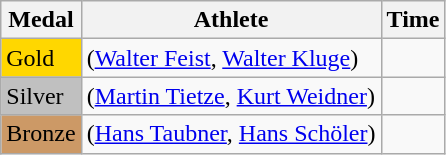<table class="wikitable">
<tr>
<th>Medal</th>
<th>Athlete</th>
<th>Time</th>
</tr>
<tr>
<td bgcolor="gold">Gold</td>
<td> (<a href='#'>Walter Feist</a>, <a href='#'>Walter Kluge</a>)</td>
<td></td>
</tr>
<tr>
<td bgcolor="silver">Silver</td>
<td> (<a href='#'>Martin Tietze</a>, <a href='#'>Kurt Weidner</a>)</td>
<td></td>
</tr>
<tr>
<td bgcolor="CC9966">Bronze</td>
<td> (<a href='#'>Hans Taubner</a>, <a href='#'>Hans Schöler</a>)</td>
<td></td>
</tr>
</table>
